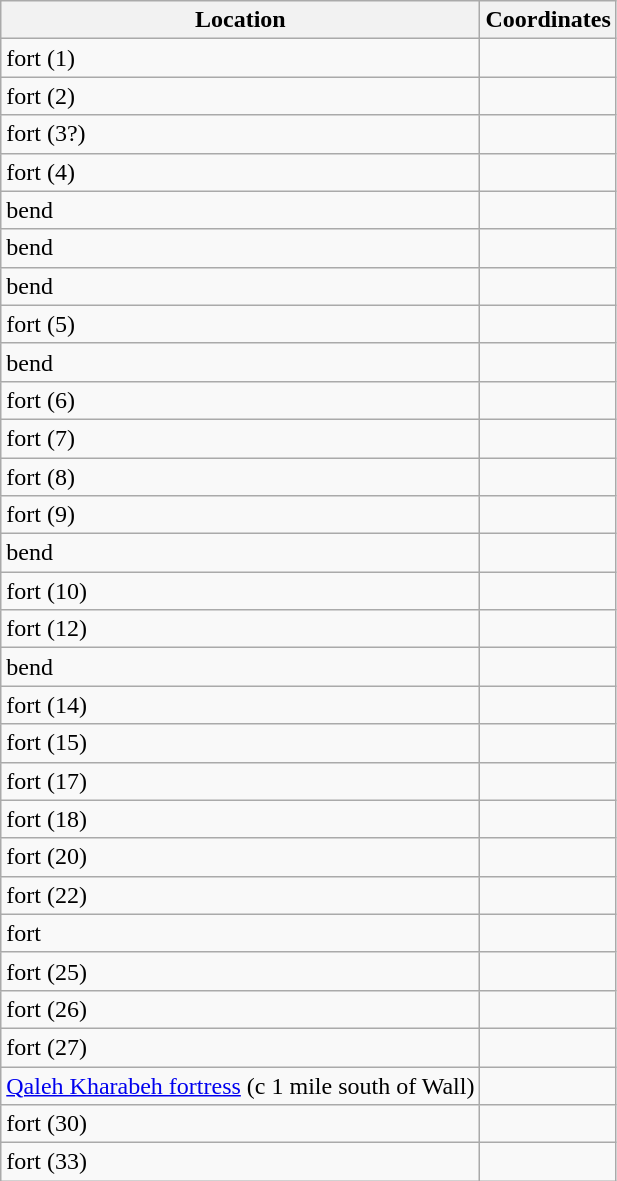<table class="wikitable">
<tr>
<th>Location</th>
<th>Coordinates</th>
</tr>
<tr>
<td>fort (1)</td>
<td></td>
</tr>
<tr>
<td>fort (2)</td>
<td></td>
</tr>
<tr>
<td>fort (3?)</td>
<td></td>
</tr>
<tr>
<td>fort (4)</td>
<td></td>
</tr>
<tr>
<td>bend</td>
<td></td>
</tr>
<tr>
<td>bend</td>
<td></td>
</tr>
<tr>
<td>bend</td>
<td></td>
</tr>
<tr>
<td>fort (5)</td>
<td></td>
</tr>
<tr>
<td>bend</td>
<td></td>
</tr>
<tr>
<td>fort (6)</td>
<td></td>
</tr>
<tr>
<td>fort (7)</td>
<td></td>
</tr>
<tr>
<td>fort (8)</td>
<td></td>
</tr>
<tr>
<td>fort (9)</td>
<td></td>
</tr>
<tr>
<td>bend</td>
<td></td>
</tr>
<tr>
<td>fort (10)</td>
<td></td>
</tr>
<tr>
<td>fort (12)</td>
<td></td>
</tr>
<tr>
<td>bend</td>
<td></td>
</tr>
<tr>
<td>fort (14)</td>
<td></td>
</tr>
<tr>
<td>fort (15)</td>
<td></td>
</tr>
<tr>
<td>fort (17)</td>
<td></td>
</tr>
<tr>
<td>fort (18)</td>
<td></td>
</tr>
<tr>
<td>fort (20)</td>
<td></td>
</tr>
<tr>
<td>fort (22)</td>
<td></td>
</tr>
<tr>
<td>fort</td>
<td></td>
</tr>
<tr>
<td>fort (25)</td>
<td></td>
</tr>
<tr>
<td>fort (26)</td>
<td></td>
</tr>
<tr>
<td>fort (27)</td>
<td></td>
</tr>
<tr>
<td><a href='#'>Qaleh Kharabeh fortress</a> (c 1 mile south of Wall)</td>
<td></td>
</tr>
<tr>
<td>fort (30)</td>
<td></td>
</tr>
<tr>
<td>fort (33)</td>
<td></td>
</tr>
</table>
